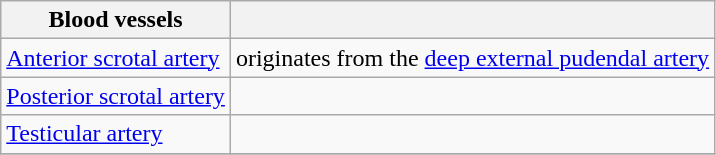<table class="wikitable sortable">
<tr>
<th>Blood vessels</th>
<th></th>
</tr>
<tr>
<td><a href='#'>Anterior scrotal artery</a></td>
<td>originates from the <a href='#'>deep external pudendal artery</a></td>
</tr>
<tr>
<td><a href='#'>Posterior scrotal artery</a></td>
<td></td>
</tr>
<tr>
<td><a href='#'>Testicular artery</a></td>
<td></td>
</tr>
<tr>
</tr>
</table>
